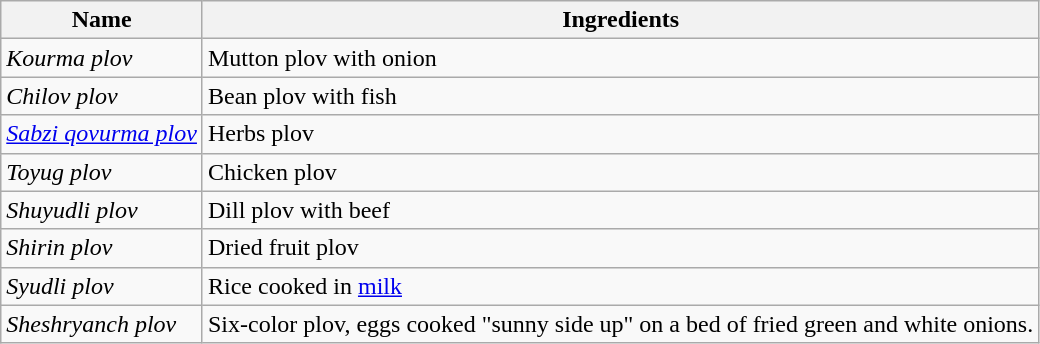<table class="wikitable">
<tr>
<th>Name</th>
<th>Ingredients</th>
</tr>
<tr>
<td><em>Kourma plov</em></td>
<td>Mutton plov with onion</td>
</tr>
<tr>
<td><em>Chilov plov</em></td>
<td>Bean plov with fish</td>
</tr>
<tr>
<td><em><a href='#'>Sabzi qovurma plov</a></em></td>
<td>Herbs plov</td>
</tr>
<tr>
<td><em>Toyug plov</em></td>
<td>Chicken plov</td>
</tr>
<tr>
<td><em>Shuyudli plov</em></td>
<td>Dill plov with beef</td>
</tr>
<tr>
<td><em>Shirin plov</em></td>
<td>Dried fruit plov</td>
</tr>
<tr>
<td><em>Syudli plov</em></td>
<td>Rice cooked in <a href='#'>milk</a></td>
</tr>
<tr>
<td><em>Sheshryanch plov</em></td>
<td>Six-color plov, eggs cooked "sunny side up" on a bed of fried green and white onions.</td>
</tr>
</table>
